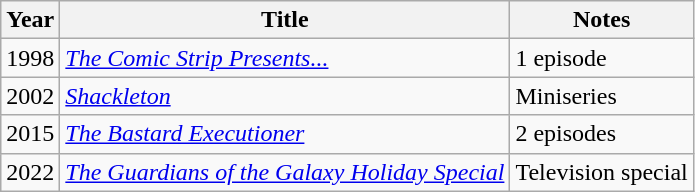<table class="wikitable">
<tr>
<th>Year</th>
<th>Title</th>
<th>Notes</th>
</tr>
<tr>
<td>1998</td>
<td><em><a href='#'>The Comic Strip Presents...</a></em></td>
<td>1 episode</td>
</tr>
<tr>
<td>2002</td>
<td><em><a href='#'>Shackleton</a></em></td>
<td>Miniseries</td>
</tr>
<tr>
<td>2015</td>
<td><em><a href='#'>The Bastard Executioner</a></em></td>
<td>2 episodes</td>
</tr>
<tr>
<td>2022</td>
<td><em><a href='#'>The Guardians of the Galaxy Holiday Special</a></em></td>
<td>Television special</td>
</tr>
</table>
